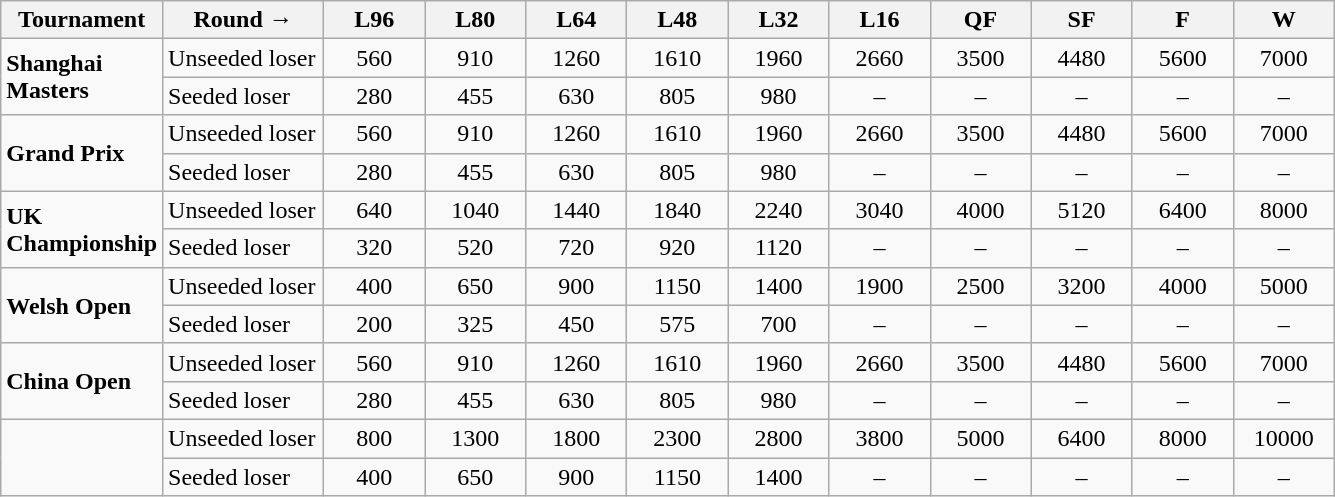<table class="wikitable" style="font-size: 100%; text-align:center">
<tr>
<th width=60>Tournament</th>
<th width=100>Round →</th>
<th width=60><strong>L96</strong></th>
<th width=60><strong>L80</strong></th>
<th width=60><strong>L64</strong></th>
<th width=60><strong>L48</strong></th>
<th width=60><strong>L32</strong></th>
<th width=60><strong>L16</strong></th>
<th width=60><strong>QF</strong></th>
<th width=60><strong>SF</strong></th>
<th width=60><strong>F</strong></th>
<th width=60><strong>W</strong></th>
</tr>
<tr>
<td rowspan="2"  align="left"><strong>Shanghai Masters</strong></td>
<td align="left">Unseeded loser</td>
<td>560</td>
<td>910</td>
<td>1260</td>
<td>1610</td>
<td>1960</td>
<td>2660</td>
<td>3500</td>
<td>4480</td>
<td>5600</td>
<td>7000</td>
</tr>
<tr>
<td align="left">Seeded loser</td>
<td>280</td>
<td>455</td>
<td>630</td>
<td>805</td>
<td>980</td>
<td>–</td>
<td>–</td>
<td>–</td>
<td>–</td>
<td>–</td>
</tr>
<tr>
<td rowspan="2"  align="left"><strong>Grand Prix</strong></td>
<td align="left">Unseeded loser</td>
<td>560</td>
<td>910</td>
<td>1260</td>
<td>1610</td>
<td>1960</td>
<td>2660</td>
<td>3500</td>
<td>4480</td>
<td>5600</td>
<td>7000</td>
</tr>
<tr>
<td align="left">Seeded loser</td>
<td>280</td>
<td>455</td>
<td>630</td>
<td>805</td>
<td>980</td>
<td>–</td>
<td>–</td>
<td>–</td>
<td>–</td>
<td>–</td>
</tr>
<tr>
<td rowspan="2"  align="left"><strong>UK Championship</strong></td>
<td align="left">Unseeded loser</td>
<td>640</td>
<td>1040</td>
<td>1440</td>
<td>1840</td>
<td>2240</td>
<td>3040</td>
<td>4000</td>
<td>5120</td>
<td>6400</td>
<td>8000</td>
</tr>
<tr>
<td align="left">Seeded loser</td>
<td>320</td>
<td>520</td>
<td>720</td>
<td>920</td>
<td>1120</td>
<td>–</td>
<td>–</td>
<td>–</td>
<td>–</td>
<td>–</td>
</tr>
<tr>
<td rowspan="2"  align="left"><strong>Welsh Open</strong></td>
<td align="left">Unseeded loser</td>
<td>400</td>
<td>650</td>
<td>900</td>
<td>1150</td>
<td>1400</td>
<td>1900</td>
<td>2500</td>
<td>3200</td>
<td>4000</td>
<td>5000</td>
</tr>
<tr>
<td align="left">Seeded loser</td>
<td>200</td>
<td>325</td>
<td>450</td>
<td>575</td>
<td>700</td>
<td>–</td>
<td>–</td>
<td>–</td>
<td>–</td>
<td>–</td>
</tr>
<tr>
<td rowspan="2"  align="left"><strong>China Open</strong></td>
<td align="left">Unseeded loser</td>
<td>560</td>
<td>910</td>
<td>1260</td>
<td>1610</td>
<td>1960</td>
<td>2660</td>
<td>3500</td>
<td>4480</td>
<td>5600</td>
<td>7000</td>
</tr>
<tr>
<td align="left">Seeded loser</td>
<td>280</td>
<td>455</td>
<td>630</td>
<td>805</td>
<td>980</td>
<td>–</td>
<td>–</td>
<td>–</td>
<td>–</td>
<td>–</td>
</tr>
<tr>
<td rowspan="2"  align="left"></td>
<td align="left">Unseeded loser</td>
<td>800</td>
<td>1300</td>
<td>1800</td>
<td>2300</td>
<td>2800</td>
<td>3800</td>
<td>5000</td>
<td>6400</td>
<td>8000</td>
<td>10000</td>
</tr>
<tr>
<td align="left">Seeded loser</td>
<td>400</td>
<td>650</td>
<td>900</td>
<td>1150</td>
<td>1400</td>
<td>–</td>
<td>–</td>
<td>–</td>
<td>–</td>
<td>–</td>
</tr>
</table>
